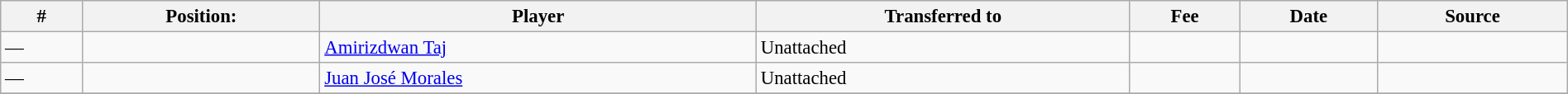<table class="wikitable sortable" style="width:100%; text-align:center; font-size:95%; text-align:left;">
<tr>
<th><strong>#</strong></th>
<th><strong>Position:</strong></th>
<th><strong>Player</strong></th>
<th><strong>Transferred to</strong></th>
<th><strong>Fee</strong></th>
<th><strong>Date</strong></th>
<th><strong>Source</strong></th>
</tr>
<tr>
<td>—</td>
<td></td>
<td> <a href='#'>Amirizdwan Taj</a></td>
<td>Unattached</td>
<td></td>
<td></td>
<td></td>
</tr>
<tr>
<td>—</td>
<td></td>
<td> <a href='#'>Juan José Morales</a></td>
<td>Unattached</td>
<td></td>
<td></td>
<td></td>
</tr>
<tr>
</tr>
</table>
